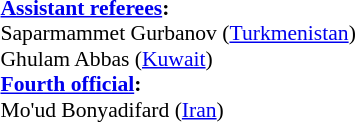<table width=50% style="font-size: 90%">
<tr>
<td><br><strong><a href='#'>Assistant referees</a>:</strong>
<br>Saparmammet Gurbanov (<a href='#'>Turkmenistan</a>)
<br>Ghulam Abbas (<a href='#'>Kuwait</a>)
<br><strong><a href='#'>Fourth official</a>:</strong>
<br>Mo'ud Bonyadifard (<a href='#'>Iran</a>)</td>
</tr>
</table>
